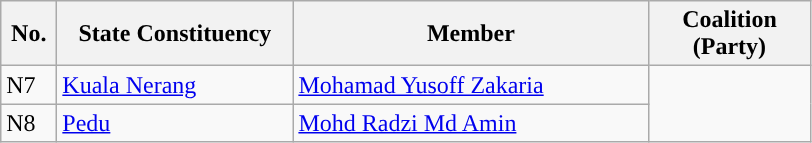<table class="wikitable">
<tr>
<th width="30">No.</th>
<th width="150">State Constituency</th>
<th width="230">Member</th>
<th width="100">Coalition (Party)</th>
</tr>
<tr>
<td>N7</td>
<td><a href='#'>Kuala Nerang</a></td>
<td><a href='#'>Mohamad Yusoff Zakaria</a></td>
<td rowspan=2></td>
</tr>
<tr>
<td>N8</td>
<td><a href='#'>Pedu</a></td>
<td><a href='#'>Mohd Radzi Md Amin</a></td>
</tr>
</table>
